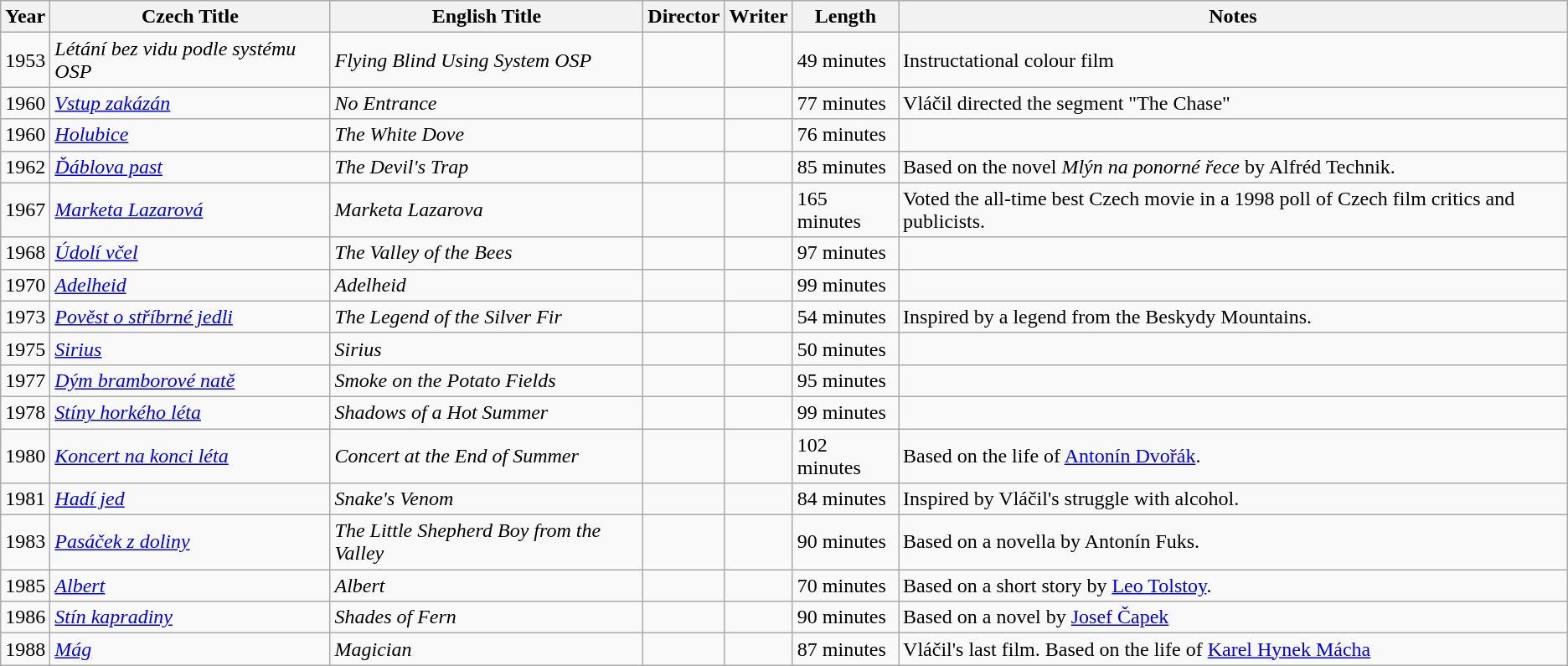<table class="wikitable sortable">
<tr>
<th>Year</th>
<th>Czech Title</th>
<th>English Title</th>
<th>Director</th>
<th>Writer</th>
<th>Length</th>
<th>Notes</th>
</tr>
<tr>
<td>1953</td>
<td><em>Létání bez vidu podle systému OSP</em></td>
<td><em>Flying Blind Using System OSP</em></td>
<td></td>
<td></td>
<td>49 minutes</td>
<td>Instructational colour film</td>
</tr>
<tr>
<td>1960</td>
<td><em><a href='#'>Vstup zakázán</a></em></td>
<td><em>No Entrance</em></td>
<td></td>
<td></td>
<td>77 minutes</td>
<td>Vláčil directed the segment "The Chase"</td>
</tr>
<tr>
<td>1960</td>
<td><em><a href='#'>Holubice</a></em></td>
<td><em>The White Dove</em></td>
<td></td>
<td></td>
<td>76 minutes</td>
<td></td>
</tr>
<tr>
<td>1962</td>
<td><em><a href='#'>Ďáblova past</a></em></td>
<td><em>The Devil's Trap</em></td>
<td></td>
<td></td>
<td>85 minutes</td>
<td>Based on the novel <em>Mlýn na ponorné řece</em> by Alfréd Technik.</td>
</tr>
<tr>
<td>1967</td>
<td><em><a href='#'>Marketa Lazarová</a></em></td>
<td><em>Marketa Lazarova</em></td>
<td></td>
<td></td>
<td>165 minutes</td>
<td>Voted the all-time best Czech movie in a 1998 poll of Czech film critics and publicists.</td>
</tr>
<tr>
<td>1968</td>
<td><em><a href='#'>Údolí včel</a></em></td>
<td><em>The Valley of the Bees</em></td>
<td></td>
<td></td>
<td>97 minutes</td>
<td></td>
</tr>
<tr>
<td>1970</td>
<td><em><a href='#'>Adelheid</a></em></td>
<td><em>Adelheid</em></td>
<td></td>
<td></td>
<td>99 minutes</td>
<td></td>
</tr>
<tr>
<td>1973</td>
<td><em><a href='#'>Pověst o stříbrné jedli</a></em></td>
<td><em>The Legend of the Silver Fir</em></td>
<td></td>
<td></td>
<td>54 minutes</td>
<td>Inspired by a legend from the Beskydy Mountains.</td>
</tr>
<tr>
<td>1975</td>
<td><em><a href='#'>Sirius</a></em></td>
<td><em>Sirius</em></td>
<td></td>
<td></td>
<td>50 minutes</td>
<td></td>
</tr>
<tr>
<td>1977</td>
<td><em><a href='#'>Dým bramborové natě</a></em></td>
<td><em>Smoke on the Potato Fields</em></td>
<td></td>
<td></td>
<td>95 minutes</td>
<td></td>
</tr>
<tr>
<td>1978</td>
<td><em><a href='#'>Stíny horkého léta</a></em></td>
<td><em>Shadows of a Hot Summer</em></td>
<td></td>
<td></td>
<td>99 minutes</td>
<td></td>
</tr>
<tr>
<td>1980</td>
<td><em><a href='#'>Koncert na konci léta</a></em></td>
<td><em>Concert at the End of Summer</em></td>
<td></td>
<td></td>
<td>102 minutes</td>
<td>Based on the life of <a href='#'>Antonín Dvořák</a>.</td>
</tr>
<tr>
<td>1981</td>
<td><em><a href='#'>Hadí jed</a></em></td>
<td><em>Snake's Venom</em></td>
<td></td>
<td></td>
<td>84 minutes</td>
<td>Inspired by Vláčil's struggle with alcohol.</td>
</tr>
<tr>
<td>1983</td>
<td><em><a href='#'>Pasáček z doliny</a></em></td>
<td><em>The Little Shepherd Boy from the Valley</em></td>
<td></td>
<td></td>
<td>90 minutes</td>
<td>Based on a novella by Antonín Fuks.</td>
</tr>
<tr>
<td>1985</td>
<td><em><a href='#'>Albert</a></em></td>
<td><em>Albert</em></td>
<td></td>
<td></td>
<td>70 minutes</td>
<td>Based on a short story by <a href='#'>Leo Tolstoy</a>.</td>
</tr>
<tr>
<td>1986</td>
<td><em><a href='#'>Stín kapradiny</a></em></td>
<td><em>Shades of Fern</em></td>
<td></td>
<td></td>
<td>90 minutes</td>
<td>Based on a novel by <a href='#'>Josef Čapek</a></td>
</tr>
<tr>
<td>1988</td>
<td><em><a href='#'>Mág</a></em></td>
<td><em>Magician</em></td>
<td></td>
<td></td>
<td>87 minutes</td>
<td>Vláčil's last film. Based on the life of <a href='#'>Karel Hynek Mácha</a></td>
</tr>
</table>
